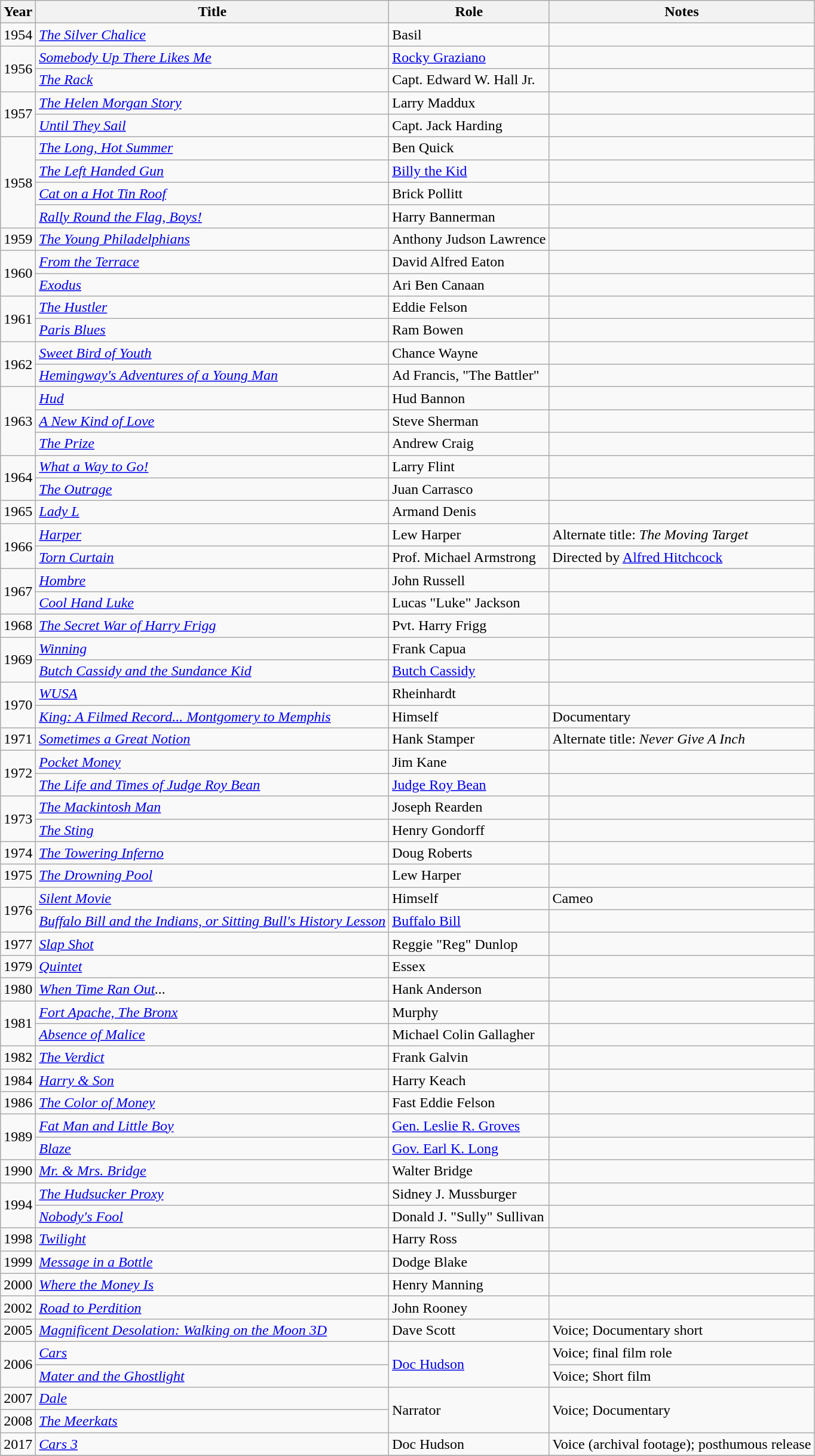<table class="wikitable sortable">
<tr>
<th>Year</th>
<th>Title</th>
<th>Role</th>
<th>Notes</th>
</tr>
<tr>
<td>1954</td>
<td data-sort-value="Silver Chalice, The"><em><a href='#'>The Silver Chalice</a></em></td>
<td>Basil</td>
<td></td>
</tr>
<tr>
<td rowspan="2">1956</td>
<td><em><a href='#'>Somebody Up There Likes Me</a></em></td>
<td><a href='#'>Rocky Graziano</a></td>
<td></td>
</tr>
<tr>
<td data-sort-value="Rack, The"><em><a href='#'>The Rack</a></em></td>
<td>Capt. Edward W. Hall Jr.</td>
<td></td>
</tr>
<tr>
<td rowspan="2">1957</td>
<td data-sort-value="Helen Morgan Story, The"><em><a href='#'>The Helen Morgan Story</a></em></td>
<td>Larry Maddux</td>
<td></td>
</tr>
<tr>
<td><em><a href='#'>Until They Sail</a></em></td>
<td>Capt. Jack Harding</td>
<td></td>
</tr>
<tr>
<td rowspan="4">1958</td>
<td data-sort-value="Long, Hot Summer, The"><em><a href='#'>The Long, Hot Summer</a></em></td>
<td>Ben Quick</td>
<td></td>
</tr>
<tr>
<td data-sort-value="Left Handed Gun, The"><em><a href='#'>The Left Handed Gun</a></em></td>
<td><a href='#'>Billy the Kid</a></td>
<td></td>
</tr>
<tr>
<td><em><a href='#'>Cat on a Hot Tin Roof</a></em></td>
<td>Brick Pollitt</td>
<td></td>
</tr>
<tr>
<td><em><a href='#'>Rally Round the Flag, Boys!</a></em></td>
<td>Harry Bannerman</td>
<td></td>
</tr>
<tr>
<td>1959</td>
<td data-sort-value="Young Philadelphians, The"><em><a href='#'>The Young Philadelphians</a></em></td>
<td>Anthony Judson Lawrence</td>
<td></td>
</tr>
<tr>
<td rowspan="2">1960</td>
<td><em><a href='#'>From the Terrace</a></em></td>
<td>David Alfred Eaton</td>
<td></td>
</tr>
<tr>
<td><em><a href='#'>Exodus</a></em></td>
<td>Ari Ben Canaan</td>
<td></td>
</tr>
<tr>
<td rowspan="2">1961</td>
<td data-sort-value="Hustler, The"><em><a href='#'>The Hustler</a></em></td>
<td>Eddie Felson</td>
<td></td>
</tr>
<tr>
<td><em><a href='#'>Paris Blues</a></em></td>
<td>Ram Bowen</td>
<td></td>
</tr>
<tr>
<td rowspan="2">1962</td>
<td><em><a href='#'>Sweet Bird of Youth</a></em></td>
<td>Chance Wayne</td>
<td></td>
</tr>
<tr>
<td><em><a href='#'>Hemingway's Adventures of a Young Man</a></em></td>
<td>Ad Francis, "The Battler"</td>
<td></td>
</tr>
<tr>
<td rowspan="3">1963</td>
<td><em><a href='#'>Hud</a></em></td>
<td>Hud Bannon</td>
<td></td>
</tr>
<tr>
<td data-sort-value="New Kind of Love, A"><em><a href='#'>A New Kind of Love</a></em></td>
<td>Steve Sherman</td>
<td></td>
</tr>
<tr>
<td data-sort-value="Prize, The"><em><a href='#'>The Prize</a></em></td>
<td>Andrew Craig</td>
<td></td>
</tr>
<tr>
<td rowspan="2">1964</td>
<td><em><a href='#'>What a Way to Go!</a></em></td>
<td>Larry Flint</td>
<td></td>
</tr>
<tr>
<td data-sort-value="Outrage, The"><em><a href='#'>The Outrage</a></em></td>
<td>Juan Carrasco</td>
<td></td>
</tr>
<tr>
<td>1965</td>
<td><em><a href='#'>Lady L</a></em></td>
<td>Armand Denis</td>
<td></td>
</tr>
<tr>
<td rowspan="2">1966</td>
<td><em><a href='#'>Harper</a></em></td>
<td>Lew Harper</td>
<td>Alternate title: <em>The Moving Target</em></td>
</tr>
<tr>
<td><em><a href='#'>Torn Curtain</a></em></td>
<td>Prof. Michael Armstrong</td>
<td>Directed by <a href='#'>Alfred Hitchcock</a></td>
</tr>
<tr>
<td rowspan="2">1967</td>
<td><em><a href='#'>Hombre</a></em></td>
<td>John Russell</td>
<td></td>
</tr>
<tr>
<td><em><a href='#'>Cool Hand Luke</a></em></td>
<td>Lucas "Luke" Jackson</td>
<td></td>
</tr>
<tr>
<td>1968</td>
<td data-sort-value="Secret War of Harry Frigg, The"><em><a href='#'>The Secret War of Harry Frigg</a></em></td>
<td>Pvt. Harry Frigg</td>
<td></td>
</tr>
<tr>
<td rowspan="2">1969</td>
<td><em><a href='#'>Winning</a></em></td>
<td>Frank Capua</td>
<td></td>
</tr>
<tr>
<td><em><a href='#'>Butch Cassidy and the Sundance Kid</a></em></td>
<td><a href='#'>Butch Cassidy</a></td>
<td></td>
</tr>
<tr>
<td rowspan="2">1970</td>
<td><em><a href='#'>WUSA</a></em></td>
<td>Rheinhardt</td>
<td></td>
</tr>
<tr>
<td><em><a href='#'>King: A Filmed Record... Montgomery to Memphis</a></em></td>
<td>Himself</td>
<td>Documentary</td>
</tr>
<tr>
<td>1971</td>
<td><em><a href='#'>Sometimes a Great Notion</a></em></td>
<td>Hank Stamper</td>
<td>Alternate title: <em>Never Give A Inch</em></td>
</tr>
<tr>
<td rowspan="2">1972</td>
<td><em><a href='#'>Pocket Money</a></em></td>
<td>Jim Kane</td>
<td></td>
</tr>
<tr>
<td data-sort-value="Life and Times of Judge Roy Bean, The"><em><a href='#'>The Life and Times of Judge Roy Bean</a></em></td>
<td><a href='#'>Judge Roy Bean</a></td>
<td></td>
</tr>
<tr>
<td rowspan="2">1973</td>
<td data-sort-value="Mackintosh Man, The"><em><a href='#'>The Mackintosh Man</a></em></td>
<td>Joseph Rearden</td>
<td></td>
</tr>
<tr>
<td data-sort-value="Sting, The"><em><a href='#'>The Sting</a></em></td>
<td>Henry Gondorff</td>
<td></td>
</tr>
<tr>
<td>1974</td>
<td data-sort-value="Towering Inferno, The"><em><a href='#'>The Towering Inferno</a></em></td>
<td>Doug Roberts</td>
<td></td>
</tr>
<tr>
<td>1975</td>
<td data-sort-value="Drowning Pool, The"><em><a href='#'>The Drowning Pool</a></em></td>
<td>Lew Harper</td>
<td></td>
</tr>
<tr>
<td rowspan="2">1976</td>
<td><em><a href='#'>Silent Movie</a></em></td>
<td>Himself</td>
<td>Cameo</td>
</tr>
<tr>
<td><em><a href='#'>Buffalo Bill and the Indians, or Sitting Bull's History Lesson</a></em></td>
<td><a href='#'>Buffalo Bill</a></td>
<td></td>
</tr>
<tr>
<td>1977</td>
<td><em><a href='#'>Slap Shot</a></em></td>
<td>Reggie "Reg" Dunlop</td>
<td></td>
</tr>
<tr>
<td>1979</td>
<td><em><a href='#'>Quintet</a></em></td>
<td>Essex</td>
<td></td>
</tr>
<tr>
<td>1980</td>
<td><em><a href='#'>When Time Ran Out</a>...</em></td>
<td>Hank Anderson</td>
<td></td>
</tr>
<tr>
<td rowspan="2">1981</td>
<td><em><a href='#'>Fort Apache, The Bronx</a></em></td>
<td>Murphy</td>
<td></td>
</tr>
<tr>
<td><em><a href='#'>Absence of Malice</a></em></td>
<td>Michael Colin Gallagher</td>
<td></td>
</tr>
<tr>
<td>1982</td>
<td data-sort-value="Verdict, The"><em><a href='#'>The Verdict</a></em></td>
<td>Frank Galvin</td>
<td></td>
</tr>
<tr>
<td>1984</td>
<td><em><a href='#'>Harry & Son</a></em></td>
<td>Harry Keach</td>
<td></td>
</tr>
<tr>
<td>1986</td>
<td data-sort-value="Color of Money, The"><em><a href='#'>The Color of Money</a></em></td>
<td>Fast Eddie Felson</td>
<td></td>
</tr>
<tr>
<td rowspan="2">1989</td>
<td><em><a href='#'>Fat Man and Little Boy</a></em></td>
<td><a href='#'>Gen. Leslie R. Groves</a></td>
<td></td>
</tr>
<tr>
<td><em><a href='#'>Blaze</a></em></td>
<td><a href='#'>Gov. Earl K. Long</a></td>
<td></td>
</tr>
<tr>
<td>1990</td>
<td><em><a href='#'>Mr. & Mrs. Bridge</a></em></td>
<td>Walter Bridge</td>
<td></td>
</tr>
<tr>
<td rowspan="2">1994</td>
<td data-sort-value="Hudsucker Proxy, The"><em><a href='#'>The Hudsucker Proxy</a></em></td>
<td>Sidney J. Mussburger</td>
<td></td>
</tr>
<tr>
<td><em><a href='#'>Nobody's Fool</a></em></td>
<td>Donald J. "Sully" Sullivan</td>
<td></td>
</tr>
<tr>
<td>1998</td>
<td><em><a href='#'>Twilight</a></em></td>
<td>Harry Ross</td>
<td></td>
</tr>
<tr>
<td>1999</td>
<td><em><a href='#'>Message in a Bottle</a></em></td>
<td>Dodge Blake</td>
<td></td>
</tr>
<tr>
<td>2000</td>
<td><em><a href='#'>Where the Money Is</a></em></td>
<td>Henry Manning</td>
<td></td>
</tr>
<tr>
<td>2002</td>
<td><em><a href='#'>Road to Perdition</a></em></td>
<td>John Rooney</td>
<td></td>
</tr>
<tr>
<td>2005</td>
<td><em><a href='#'>Magnificent Desolation: Walking on the Moon 3D</a></em></td>
<td>Dave Scott</td>
<td>Voice; Documentary short</td>
</tr>
<tr>
<td rowspan="2">2006</td>
<td><em><a href='#'>Cars</a></em></td>
<td rowspan="2"><a href='#'>Doc Hudson</a></td>
<td>Voice; final film role</td>
</tr>
<tr>
<td><em><a href='#'>Mater and the Ghostlight</a></em></td>
<td>Voice; Short film</td>
</tr>
<tr>
<td>2007</td>
<td><em><a href='#'>Dale</a></em></td>
<td rowspan="2">Narrator</td>
<td rowspan="2">Voice; Documentary</td>
</tr>
<tr>
<td>2008</td>
<td data-sort-value="Meerkats, The"><em><a href='#'>The Meerkats</a></em></td>
</tr>
<tr>
<td>2017</td>
<td><em><a href='#'>Cars 3</a></em></td>
<td>Doc Hudson</td>
<td>Voice (archival footage); posthumous release</td>
</tr>
<tr>
</tr>
</table>
